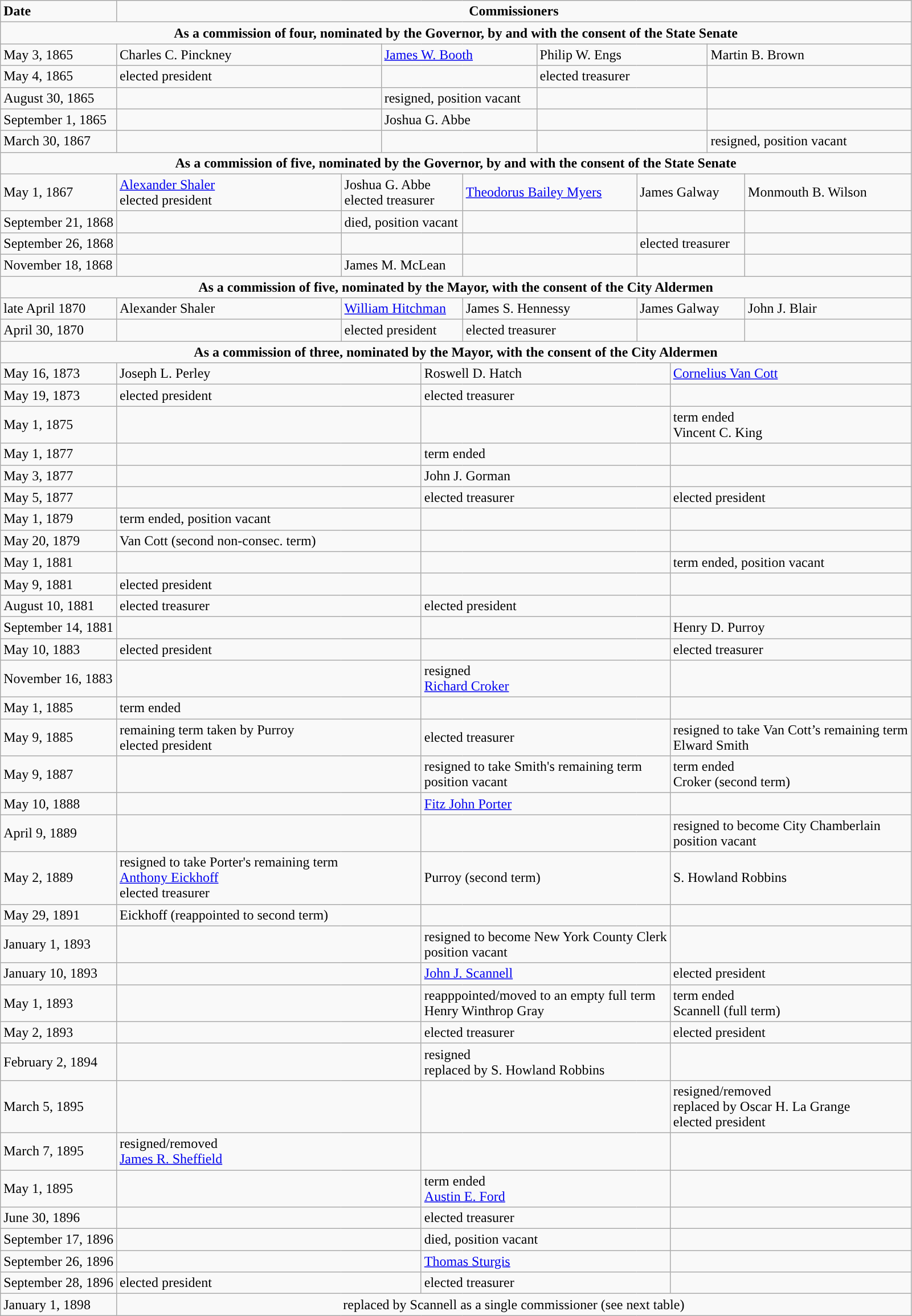<table class="wikitable">
<tr>
<td colspan=1><strong>Date</strong></td>
<td colspan=10 align=center><strong>Commissioners</strong></td>
</tr>
<tr>
<td colspan=11 align=center><strong>As a commission of four, nominated by the Governor, by and with the consent of the State Senate</strong></td>
</tr>
<tr>
<td>May 3, 1865</td>
<td colspan=2>Charles C. Pinckney</td>
<td colspan=3><a href='#'>James W. Booth</a></td>
<td colspan=3>Philip W. Engs</td>
<td colspan=2>Martin B. Brown</td>
</tr>
<tr>
<td>May 4, 1865</td>
<td colspan=2>elected president</td>
<td colspan=3></td>
<td colspan=3>elected treasurer</td>
<td colspan=2></td>
</tr>
<tr>
<td>August 30, 1865</td>
<td colspan=2></td>
<td colspan=3>resigned, position vacant</td>
<td colspan=3></td>
<td colspan=2></td>
</tr>
<tr>
<td>September 1, 1865</td>
<td colspan=2></td>
<td colspan=3>Joshua G. Abbe</td>
<td colspan=3></td>
<td colspan=2></td>
</tr>
<tr>
<td>March 30, 1867</td>
<td colspan=2></td>
<td colspan=3></td>
<td colspan=3></td>
<td colspan=2>resigned, position vacant</td>
</tr>
<tr>
<td colspan=11 align=center><strong>As a commission of five, nominated by the Governor, by and with the consent of the State Senate</strong></td>
</tr>
<tr>
<td>May 1, 1867</td>
<td><a href='#'>Alexander Shaler</a><br>elected president</td>
<td colspan=3>Joshua G. Abbe<br>elected treasurer</td>
<td colspan=2><a href='#'>Theodorus Bailey Myers</a></td>
<td colspan=3>James Galway</td>
<td>Monmouth B. Wilson</td>
</tr>
<tr>
<td>September 21, 1868</td>
<td></td>
<td colspan=3>died, position vacant</td>
<td colspan=2></td>
<td colspan=3></td>
<td></td>
</tr>
<tr>
<td>September 26, 1868</td>
<td></td>
<td colspan=3></td>
<td colspan=2></td>
<td colspan=3>elected treasurer</td>
<td></td>
</tr>
<tr>
<td>November 18, 1868</td>
<td></td>
<td colspan=3>James M. McLean</td>
<td colspan=2></td>
<td colspan=3></td>
<td></td>
</tr>
<tr>
<td colspan=11 align=center><strong>As a commission of five, nominated by the Mayor, with the consent of the City Aldermen</strong></td>
</tr>
<tr>
<td>late April 1870</td>
<td>Alexander Shaler</td>
<td colspan=3><a href='#'>William Hitchman</a></td>
<td colspan=2>James S. Hennessy</td>
<td colspan=3>James Galway</td>
<td>John J. Blair</td>
</tr>
<tr>
<td>April 30, 1870</td>
<td></td>
<td colspan=3>elected president</td>
<td colspan=2>elected treasurer</td>
<td colspan=3></td>
<td></td>
</tr>
<tr>
<td colspan=11 align=center><strong>As a commission of three, nominated by the Mayor, with the consent of the City Aldermen</strong></td>
</tr>
<tr>
<td>May 16, 1873</td>
<td colspan=3>Joseph L. Perley</td>
<td colspan=4>Roswell D. Hatch</td>
<td colspan=3><a href='#'>Cornelius Van Cott</a></td>
</tr>
<tr>
<td>May 19, 1873</td>
<td colspan=3>elected president</td>
<td colspan=4>elected treasurer</td>
<td colspan=3></td>
</tr>
<tr>
<td>May 1, 1875</td>
<td colspan=3></td>
<td colspan=4></td>
<td colspan=3>term ended<br>Vincent C. King</td>
</tr>
<tr>
<td>May 1, 1877</td>
<td colspan=3></td>
<td colspan=4>term ended</td>
<td colspan=3></td>
</tr>
<tr>
<td>May 3, 1877</td>
<td colspan=3></td>
<td colspan=4>John J. Gorman</td>
<td colspan=3></td>
</tr>
<tr>
<td>May 5, 1877</td>
<td colspan=3></td>
<td colspan=4>elected treasurer</td>
<td colspan=3>elected president</td>
</tr>
<tr>
<td>May 1, 1879</td>
<td colspan=3>term ended, position vacant</td>
<td colspan=4></td>
<td colspan=3></td>
</tr>
<tr>
<td>May 20, 1879</td>
<td colspan=3>Van Cott (second non-consec. term)</td>
<td colspan=4></td>
<td colspan=3></td>
</tr>
<tr>
<td>May 1, 1881</td>
<td colspan=3></td>
<td colspan=4></td>
<td colspan=3>term ended, position vacant</td>
</tr>
<tr>
<td>May 9, 1881</td>
<td colspan=3>elected president</td>
<td colspan=4></td>
<td colspan=3></td>
</tr>
<tr>
<td>August 10, 1881</td>
<td colspan=3>elected treasurer</td>
<td colspan=4>elected president</td>
<td colspan=3></td>
</tr>
<tr>
<td>September 14, 1881</td>
<td colspan=3></td>
<td colspan=4></td>
<td colspan=3>Henry D. Purroy</td>
</tr>
<tr>
<td>May 10, 1883</td>
<td colspan=3>elected president</td>
<td colspan=4></td>
<td colspan=3>elected treasurer</td>
</tr>
<tr>
<td>November 16, 1883</td>
<td colspan=3></td>
<td colspan=4>resigned<br><a href='#'>Richard Croker</a></td>
<td colspan=3></td>
</tr>
<tr>
<td>May 1, 1885</td>
<td colspan=3>term ended</td>
<td colspan=4></td>
<td colspan=3></td>
</tr>
<tr>
<td>May 9, 1885</td>
<td colspan=3>remaining term taken by Purroy<br>elected president</td>
<td colspan=4>elected treasurer</td>
<td colspan=3>resigned to take Van Cott’s remaining term<br>Elward Smith</td>
</tr>
<tr>
<td>May 9, 1887</td>
<td colspan=3></td>
<td colspan=4>resigned to take Smith's remaining term<br>position vacant</td>
<td colspan=3>term ended<br>Croker (second term)</td>
</tr>
<tr>
<td>May 10, 1888</td>
<td colspan=3></td>
<td colspan=4><a href='#'>Fitz John Porter</a></td>
</tr>
<tr>
<td>April 9, 1889</td>
<td colspan=3></td>
<td colspan=4></td>
<td colspan=3>resigned to become City Chamberlain<br>position vacant</td>
</tr>
<tr>
<td>May 2, 1889</td>
<td colspan=3>resigned to take Porter's remaining term<br><a href='#'>Anthony Eickhoff</a><br>elected treasurer</td>
<td colspan=4>Purroy (second term)</td>
<td colspan=3>S. Howland Robbins</td>
</tr>
<tr>
<td>May 29, 1891</td>
<td colspan=3>Eickhoff (reappointed to second term)</td>
<td colspan=4></td>
<td colspan=3></td>
</tr>
<tr>
<td>January 1, 1893</td>
<td colspan=3></td>
<td colspan=4>resigned to become New York County Clerk<br>position vacant</td>
</tr>
<tr>
<td>January 10, 1893</td>
<td colspan=3></td>
<td colspan=4><a href='#'>John J. Scannell</a></td>
<td colspan=3>elected president</td>
</tr>
<tr>
<td>May 1, 1893</td>
<td colspan=3></td>
<td colspan=4>reapppointed/moved to an empty full term<br>Henry Winthrop Gray</td>
<td colspan=3>term ended<br>Scannell (full term)</td>
</tr>
<tr>
<td>May 2, 1893</td>
<td colspan=3></td>
<td colspan=4>elected treasurer</td>
<td colspan=4>elected president</td>
</tr>
<tr>
<td>February 2, 1894</td>
<td colspan=3></td>
<td colspan=4>resigned<br>replaced by S. Howland Robbins</td>
<td colspan=3></td>
</tr>
<tr>
<td>March 5, 1895</td>
<td colspan=3></td>
<td colspan=4></td>
<td colspan=3>resigned/removed<br>replaced by Oscar H. La Grange<br>elected president</td>
</tr>
<tr>
<td>March 7, 1895</td>
<td colspan=3>resigned/removed<br><a href='#'>James R. Sheffield</a></td>
<td colspan=4></td>
<td colspan=3></td>
</tr>
<tr>
<td>May 1, 1895</td>
<td colspan=3></td>
<td colspan=4>term ended<br><a href='#'>Austin E. Ford</a></td>
<td colspan=3></td>
</tr>
<tr>
<td>June 30, 1896</td>
<td colspan=3></td>
<td colspan=4>elected treasurer</td>
<td colspan=3></td>
</tr>
<tr>
<td>September 17, 1896</td>
<td colspan=3></td>
<td colspan=4>died, position vacant</td>
<td colspan=3></td>
</tr>
<tr>
<td>September 26, 1896</td>
<td colspan=3></td>
<td colspan=4><a href='#'>Thomas Sturgis</a></td>
<td colspan=3></td>
</tr>
<tr>
<td>September 28, 1896</td>
<td colspan=3>elected president</td>
<td colspan=4>elected treasurer</td>
<td colspan=3></td>
</tr>
<tr>
<td>January 1, 1898</td>
<td colspan=10 align=center>replaced by Scannell as a single commissioner (see next table)</td>
</tr>
</table>
